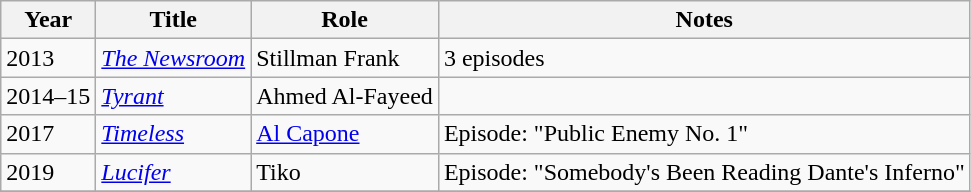<table class="wikitable sortable">
<tr>
<th>Year</th>
<th>Title</th>
<th>Role</th>
<th>Notes</th>
</tr>
<tr>
<td>2013</td>
<td><em><a href='#'>The Newsroom</a></em></td>
<td>Stillman Frank</td>
<td>3 episodes</td>
</tr>
<tr>
<td>2014–15</td>
<td><em><a href='#'>Tyrant</a></em></td>
<td>Ahmed Al-Fayeed</td>
<td></td>
</tr>
<tr>
<td>2017</td>
<td><em><a href='#'>Timeless</a></em></td>
<td><a href='#'>Al Capone</a></td>
<td>Episode: "Public Enemy No. 1"</td>
</tr>
<tr>
<td>2019</td>
<td><em><a href='#'>Lucifer</a></em></td>
<td>Tiko</td>
<td>Episode: "Somebody's Been Reading Dante's Inferno"</td>
</tr>
<tr>
</tr>
</table>
